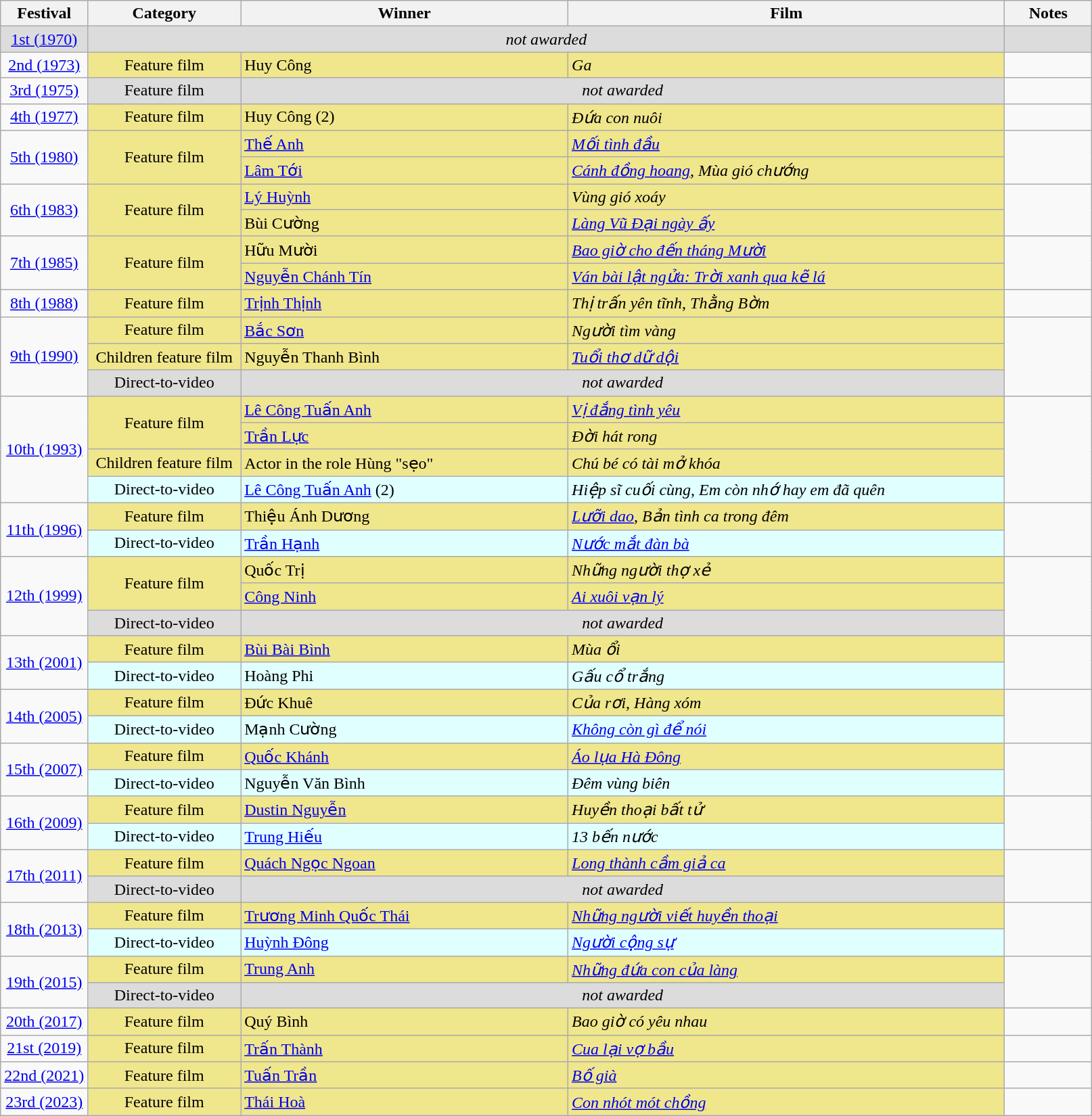<table class="sortable wikitable">
<tr>
<th width="8%">Festival</th>
<th width="14%">Category</th>
<th width="30%">Winner</th>
<th width="40%">Film</th>
<th width="8%">Notes</th>
</tr>
<tr>
<td align=center align=center style="background:#DCDCDC"><a href='#'>1st (1970)</a></td>
<td colspan=3 align=center align=center style="background:#DCDCDC"><em>not awarded</em></td>
<td style="background:#DCDCDC"></td>
</tr>
<tr>
<td align=center><a href='#'>2nd (1973)</a></td>
<td align=center style="background:#F0E68C">Feature film</td>
<td style="background:#F0E68C">Huy Công</td>
<td style="background:#F0E68C"><em>Ga</em></td>
<td></td>
</tr>
<tr>
<td align=center><a href='#'>3rd (1975)</a></td>
<td align=center style="background:#DCDCDC">Feature film</td>
<td colspan=2 align=center style="background:#DCDCDC"><em>not awarded</em></td>
<td></td>
</tr>
<tr>
<td align=center><a href='#'>4th (1977)</a></td>
<td align=center style="background:#F0E68C">Feature film</td>
<td style="background:#F0E68C">Huy Công (2)</td>
<td style="background:#F0E68C"><em>Đứa con nuôi</em></td>
<td></td>
</tr>
<tr>
<td align=center rowspan=2><a href='#'>5th (1980)</a></td>
<td align=center rowspan=2 style="background:#F0E68C">Feature film</td>
<td style="background:#F0E68C"><a href='#'>Thế Anh</a></td>
<td style="background:#F0E68C"><em><a href='#'>Mối tình đầu</a></em></td>
<td rowspan=2></td>
</tr>
<tr>
<td style="background:#F0E68C"><a href='#'>Lâm Tới</a></td>
<td style="background:#F0E68C"><em><a href='#'>Cánh đồng hoang</a></em>, <em>Mùa gió chướng</em></td>
</tr>
<tr>
<td align=center rowspan=2><a href='#'>6th (1983)</a></td>
<td align=center rowspan=2 style="background:#F0E68C">Feature film</td>
<td style="background:#F0E68C"><a href='#'>Lý Huỳnh</a></td>
<td style="background:#F0E68C"><em>Vùng gió xoáy</em></td>
<td rowspan=2></td>
</tr>
<tr>
<td style="background:#F0E68C">Bùi Cường</td>
<td style="background:#F0E68C"><em><a href='#'>Làng Vũ Đại ngày ấy</a></em></td>
</tr>
<tr>
<td align=center rowspan=2><a href='#'>7th (1985)</a></td>
<td align=center rowspan=2 style="background:#F0E68C">Feature film</td>
<td style="background:#F0E68C">Hữu Mười</td>
<td style="background:#F0E68C"><em><a href='#'>Bao giờ cho đến tháng Mười</a></em></td>
<td rowspan=2></td>
</tr>
<tr>
<td style="background:#F0E68C"><a href='#'>Nguyễn Chánh Tín</a></td>
<td style="background:#F0E68C"><em><a href='#'>Ván bài lật ngửa: Trời xanh qua kẽ lá</a></em></td>
</tr>
<tr>
<td align=center><a href='#'>8th (1988)</a></td>
<td align=center style="background:#F0E68C">Feature film</td>
<td style="background:#F0E68C"><a href='#'>Trịnh Thịnh</a></td>
<td style="background:#F0E68C"><em>Thị trấn yên tĩnh</em>, <em>Thằng Bờm</em></td>
<td></td>
</tr>
<tr>
<td align=center rowspan=3><a href='#'>9th (1990)</a></td>
<td align=center style="background:#F0E68C">Feature film</td>
<td style="background:#F0E68C"><a href='#'>Bắc Sơn</a></td>
<td style="background:#F0E68C"><em>Người tìm vàng</em></td>
<td rowspan=3></td>
</tr>
<tr>
<td align=center style="background:#F0E68C">Children feature film</td>
<td style="background:#F0E68C">Nguyễn Thanh Bình</td>
<td style="background:#F0E68C"><em><a href='#'>Tuổi thơ dữ dội</a></em></td>
</tr>
<tr>
<td align=center style="background:#DCDCDC">Direct-to-video</td>
<td colspan=2 align=center style="background:#DCDCDC"><em>not awarded</em></td>
</tr>
<tr>
<td align=center rowspan=4><a href='#'>10th (1993)</a></td>
<td align=center rowspan=2 style="background:#F0E68C">Feature film</td>
<td style="background:#F0E68C"><a href='#'>Lê Công Tuấn Anh</a></td>
<td style="background:#F0E68C"><em><a href='#'>Vị đắng tình yêu</a></em></td>
<td rowspan=4></td>
</tr>
<tr>
<td style="background:#F0E68C"><a href='#'>Trần Lực</a></td>
<td style="background:#F0E68C"><em>Đời hát rong</em></td>
</tr>
<tr>
<td align=center style="background:#F0E68C">Children feature film</td>
<td style="background:#F0E68C">Actor in the role Hùng "sẹo"</td>
<td style="background:#F0E68C"><em>Chú bé có tài mở khóa</em></td>
</tr>
<tr>
<td align=center style="background:#E0FFFF">Direct-to-video</td>
<td style="background:#E0FFFF"><a href='#'>Lê Công Tuấn Anh</a> (2)</td>
<td style="background:#E0FFFF"><em>Hiệp sĩ cuối cùng</em>, <em>Em còn nhớ hay em đã quên</em></td>
</tr>
<tr>
<td align=center rowspan=2><a href='#'>11th (1996)</a></td>
<td align=center style="background:#F0E68C">Feature film</td>
<td style="background:#F0E68C">Thiệu Ánh Dương</td>
<td style="background:#F0E68C"><em><a href='#'>Lưỡi dao</a></em>, <em>Bản tình ca trong đêm</em></td>
<td rowspan=2></td>
</tr>
<tr>
<td align=center style="background:#E0FFFF">Direct-to-video</td>
<td style="background:#E0FFFF"><a href='#'>Trần Hạnh</a></td>
<td style="background:#E0FFFF"><em><a href='#'>Nước mắt đàn bà</a></em></td>
</tr>
<tr>
<td align=center rowspan=3><a href='#'>12th (1999)</a></td>
<td align=center rowspan=2 style="background:#F0E68C">Feature film</td>
<td style="background:#F0E68C">Quốc Trị</td>
<td style="background:#F0E68C"><em>Những người thợ xẻ</em></td>
<td rowspan=3></td>
</tr>
<tr>
<td style="background:#F0E68C"><a href='#'>Công Ninh</a></td>
<td style="background:#F0E68C"><em><a href='#'>Ai xuôi vạn lý</a></em></td>
</tr>
<tr>
<td align=center style="background:#DCDCDC">Direct-to-video</td>
<td colspan=2 align=center style="background:#DCDCDC"><em>not awarded</em></td>
</tr>
<tr>
<td align=center rowspan=2><a href='#'>13th (2001)</a></td>
<td align=center style="background:#F0E68C">Feature film</td>
<td style="background:#F0E68C"><a href='#'>Bùi Bài Bình</a></td>
<td style="background:#F0E68C"><em>Mùa ổi</em></td>
<td rowspan=2></td>
</tr>
<tr>
<td align=center style="background:#E0FFFF">Direct-to-video</td>
<td style="background:#E0FFFF">Hoàng Phi</td>
<td style="background:#E0FFFF"><em>Gấu cổ trắng</em></td>
</tr>
<tr>
<td align=center rowspan=2><a href='#'>14th (2005)</a></td>
<td align=center style="background:#F0E68C">Feature film</td>
<td style="background:#F0E68C">Đức Khuê</td>
<td style="background:#F0E68C"><em>Của rơi</em>, <em>Hàng xóm</em></td>
<td rowspan=2></td>
</tr>
<tr>
<td align=center style="background:#E0FFFF">Direct-to-video</td>
<td style="background:#E0FFFF">Mạnh Cường</td>
<td style="background:#E0FFFF"><em><a href='#'>Không còn gì để nói</a></em></td>
</tr>
<tr>
<td align=center rowspan=2><a href='#'>15th (2007)</a></td>
<td align=center style="background:#F0E68C">Feature film</td>
<td style="background:#F0E68C"><a href='#'>Quốc Khánh</a></td>
<td style="background:#F0E68C"><em><a href='#'>Áo lụa Hà Đông</a></em></td>
<td rowspan=2></td>
</tr>
<tr>
<td align=center style="background:#E0FFFF">Direct-to-video</td>
<td style="background:#E0FFFF">Nguyễn Văn Bình</td>
<td style="background:#E0FFFF"><em>Đêm vùng biên</em></td>
</tr>
<tr>
<td align=center rowspan=2><a href='#'>16th (2009)</a></td>
<td align=center style="background:#F0E68C">Feature film</td>
<td style="background:#F0E68C"><a href='#'>Dustin Nguyễn</a></td>
<td style="background:#F0E68C"><em>Huyền thoại bất tử</em></td>
<td rowspan=2></td>
</tr>
<tr>
<td align=center style="background:#E0FFFF">Direct-to-video</td>
<td style="background:#E0FFFF"><a href='#'>Trung Hiếu</a></td>
<td style="background:#E0FFFF"><em>13 bến nước</em></td>
</tr>
<tr>
<td align=center rowspan=2><a href='#'>17th (2011)</a></td>
<td align=center style="background:#F0E68C">Feature film</td>
<td style="background:#F0E68C"><a href='#'>Quách Ngọc Ngoan</a></td>
<td style="background:#F0E68C"><em><a href='#'>Long thành cầm giả ca</a></em></td>
<td rowspan=2></td>
</tr>
<tr>
<td align=center style="background:#DCDCDC">Direct-to-video</td>
<td colspan=2 align=center style="background:#DCDCDC"><em>not awarded</em></td>
</tr>
<tr>
<td align=center rowspan=2><a href='#'>18th (2013)</a></td>
<td align=center style="background:#F0E68C">Feature film</td>
<td style="background:#F0E68C"><a href='#'>Trương Minh Quốc Thái</a></td>
<td style="background:#F0E68C"><em><a href='#'>Những người viết huyền thoại</a></em></td>
<td rowspan=2></td>
</tr>
<tr>
<td align=center style="background:#E0FFFF">Direct-to-video</td>
<td style="background:#E0FFFF"><a href='#'>Huỳnh Đông</a></td>
<td style="background:#E0FFFF"><em><a href='#'>Người cộng sự</a></em></td>
</tr>
<tr>
<td align=center rowspan=2><a href='#'>19th (2015)</a></td>
<td align=center style="background:#F0E68C">Feature film</td>
<td style="background:#F0E68C"><a href='#'>Trung Anh</a></td>
<td style="background:#F0E68C"><em><a href='#'>Những đứa con của làng</a></em></td>
<td rowspan=2></td>
</tr>
<tr>
<td align=center style="background:#DCDCDC">Direct-to-video</td>
<td colspan=2 align=center style="background:#DCDCDC"><em>not awarded</em></td>
</tr>
<tr>
<td align=center><a href='#'>20th (2017)</a></td>
<td align=center style="background:#F0E68C">Feature film</td>
<td style="background:#F0E68C">Quý Bình</td>
<td style="background:#F0E68C"><em>Bao giờ có yêu nhau</em></td>
<td></td>
</tr>
<tr>
<td align=center><a href='#'>21st (2019)</a></td>
<td align=center style="background:#F0E68C">Feature film</td>
<td style="background:#F0E68C"><a href='#'>Trấn Thành</a></td>
<td style="background:#F0E68C"><em><a href='#'>Cua lại vợ bầu</a></em></td>
<td></td>
</tr>
<tr>
<td align=center><a href='#'>22nd (2021)</a></td>
<td align=center style="background:#F0E68C">Feature film</td>
<td style="background:#F0E68C"><a href='#'>Tuấn Trần</a></td>
<td style="background:#F0E68C"><em><a href='#'>Bố già</a></em></td>
<td></td>
</tr>
<tr>
<td align=center><a href='#'>23rd (2023)</a></td>
<td align=center style="background:#F0E68C">Feature film</td>
<td style="background:#F0E68C"><a href='#'>Thái Hoà</a></td>
<td style="background:#F0E68C"><em><a href='#'>Con nhót mót chồng</a></em></td>
<td></td>
</tr>
</table>
